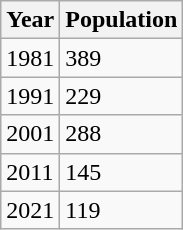<table class="wikitable">
<tr>
<th>Year</th>
<th>Population</th>
</tr>
<tr>
<td>1981</td>
<td>389</td>
</tr>
<tr>
<td>1991</td>
<td>229</td>
</tr>
<tr>
<td>2001</td>
<td>288</td>
</tr>
<tr>
<td>2011</td>
<td>145</td>
</tr>
<tr>
<td>2021</td>
<td>119</td>
</tr>
</table>
